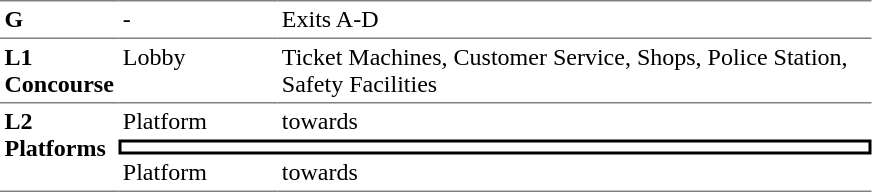<table border=0 cellspacing=0 cellpadding=3>
<tr>
<td style="border-top:solid 1px gray;" width=50 valign=top><strong>G</strong></td>
<td style="border-top:solid 1px gray;" width=100 valign=top>-</td>
<td style="border-top:solid 1px gray;" width=390 valign=top>Exits A-D</td>
</tr>
<tr>
<td style="border-bottom:solid 1px gray; border-top:solid 1px gray;" valign=top><strong>L1<br>Concourse</strong></td>
<td style="border-bottom:solid 1px gray; border-top:solid 1px gray;" valign=top>Lobby</td>
<td style="border-bottom:solid 1px gray; border-top:solid 1px gray;" valign=top>Ticket Machines, Customer Service, Shops, Police Station, Safety Facilities</td>
</tr>
<tr>
<td style="border-bottom:solid 1px gray;" rowspan=3 valign=top><strong>L2<br>Platforms</strong></td>
<td>Platform </td>
<td> towards   </td>
</tr>
<tr>
<td style="border-right:solid 2px black;border-left:solid 2px black;border-top:solid 2px black;border-bottom:solid 2px black;text-align:center;" colspan=2></td>
</tr>
<tr>
<td style="border-bottom:solid 1px gray;">Platform </td>
<td style="border-bottom:solid 1px gray;"> towards   </td>
</tr>
</table>
